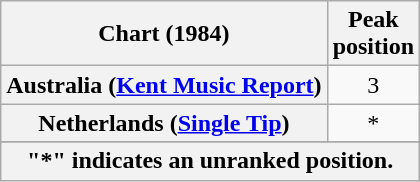<table class="wikitable plainrowheaders sortable" style="text-align:center">
<tr>
<th scope="col">Chart (1984)</th>
<th scope="col">Peak<br>position</th>
</tr>
<tr>
<th scope="row">Australia (<a href='#'>Kent Music Report</a>)</th>
<td style="text-align:center;">3</td>
</tr>
<tr>
<th scope="row">Netherlands (<a href='#'>Single Tip</a>)</th>
<td>*</td>
</tr>
<tr>
</tr>
<tr>
</tr>
<tr>
</tr>
<tr>
<th scope="col" colspan=2>"*" indicates an unranked position.</th>
</tr>
</table>
